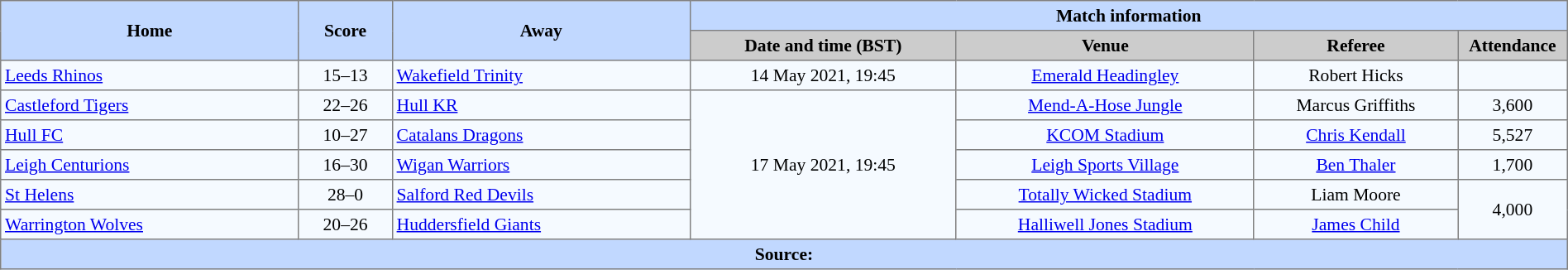<table border=1 style="border-collapse:collapse; font-size:90%; text-align:center;" cellpadding=3 cellspacing=0 width=100%>
<tr style="background:#C1D8ff;">
<th scope="col" rowspan=2 width=19%>Home</th>
<th scope="col" rowspan=2 width=6%>Score</th>
<th scope="col" rowspan=2 width=19%>Away</th>
<th colspan=4>Match information</th>
</tr>
<tr style="background:#CCCCCC;">
<th scope="col" width=17%>Date and time (BST)</th>
<th scope="col" width=19%>Venue</th>
<th scope="col" width=13%>Referee</th>
<th scope="col" width=7%>Attendance</th>
</tr>
<tr style="background:#F5FAFF;">
<td style="text-align:left;"> <a href='#'>Leeds Rhinos</a></td>
<td>15–13</td>
<td style="text-align:left;"> <a href='#'>Wakefield Trinity</a></td>
<td>14 May 2021, 19:45</td>
<td><a href='#'>Emerald Headingley</a></td>
<td>Robert Hicks</td>
<td></td>
</tr>
<tr style="background:#F5FAFF;">
<td style="text-align:left;"> <a href='#'>Castleford Tigers</a></td>
<td>22–26</td>
<td style="text-align:left;"> <a href='#'>Hull KR</a></td>
<td rowspan=5>17 May 2021, 19:45</td>
<td><a href='#'>Mend-A-Hose Jungle</a></td>
<td>Marcus Griffiths</td>
<td>3,600</td>
</tr>
<tr style="background:#F5FAFF;">
<td style="text-align:left;"> <a href='#'>Hull FC</a></td>
<td>10–27</td>
<td style="text-align:left;"> <a href='#'>Catalans Dragons</a></td>
<td><a href='#'>KCOM Stadium</a></td>
<td><a href='#'>Chris Kendall</a></td>
<td>5,527</td>
</tr>
<tr style="background:#F5FAFF;">
<td style="text-align:left;"> <a href='#'>Leigh Centurions</a></td>
<td>16–30</td>
<td style="text-align:left;"> <a href='#'>Wigan Warriors</a></td>
<td><a href='#'>Leigh Sports Village</a></td>
<td><a href='#'>Ben Thaler</a></td>
<td>1,700</td>
</tr>
<tr style="background:#F5FAFF;">
<td style="text-align:left;"> <a href='#'>St Helens</a></td>
<td>28–0</td>
<td style="text-align:left;"> <a href='#'>Salford Red Devils</a></td>
<td><a href='#'>Totally Wicked Stadium</a></td>
<td>Liam Moore</td>
<td rowspan=2>4,000</td>
</tr>
<tr style="background:#F5FAFF;">
<td style="text-align:left;"> <a href='#'>Warrington Wolves</a></td>
<td>20–26</td>
<td style="text-align:left;"> <a href='#'>Huddersfield Giants</a></td>
<td><a href='#'>Halliwell Jones Stadium</a></td>
<td><a href='#'>James Child</a></td>
</tr>
<tr style="background:#c1d8ff;">
<th colspan=7>Source:</th>
</tr>
</table>
